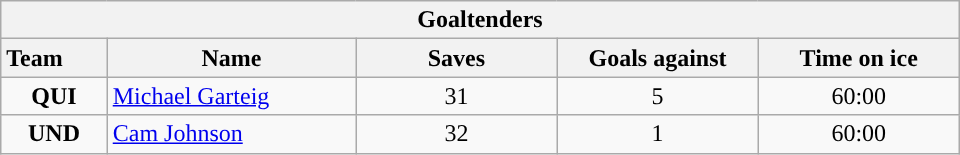<table class="wikitable" style="width:40em; text-align:right;">
<tr>
<th colspan=5>Goaltenders</th>
</tr>
<tr>
<th style="width:4em; text-align:left;">Team</th>
<th style="width:10em;">Name</th>
<th style="width:8em;">Saves</th>
<th style="width:8em;">Goals against</th>
<th style="width:8em;">Time on ice</th>
</tr>
<tr>
<td align=center><strong>QUI</strong></td>
<td style="text-align:left;"><a href='#'>Michael Garteig</a></td>
<td align=center>31</td>
<td align=center>5</td>
<td align=center>60:00</td>
</tr>
<tr>
<td align=center><strong>UND</strong></td>
<td style="text-align:left;"><a href='#'>Cam Johnson</a></td>
<td align=center>32</td>
<td align=center>1</td>
<td align=center>60:00</td>
</tr>
</table>
